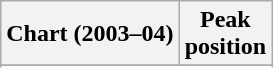<table class="wikitable sortable plainrowheaders">
<tr>
<th>Chart (2003–04)</th>
<th>Peak<br>position</th>
</tr>
<tr>
</tr>
<tr>
</tr>
</table>
